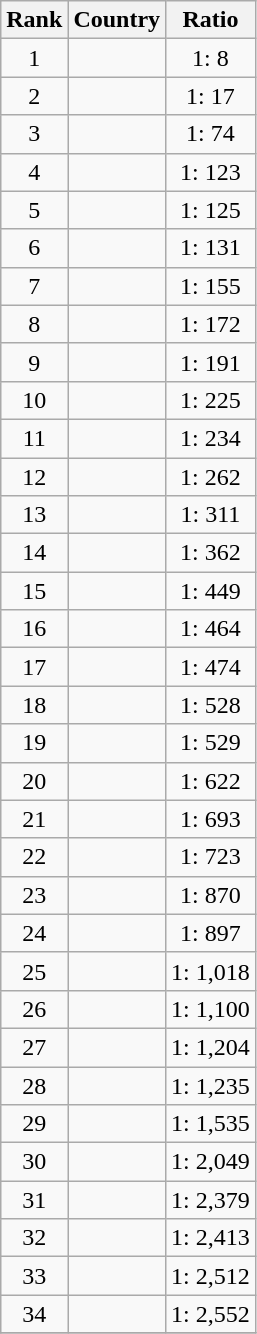<table class="wikitable" style="text-align:center">
<tr>
<th>Rank</th>
<th>Country</th>
<th>Ratio</th>
</tr>
<tr>
<td>1</td>
<td align="left"></td>
<td>1: 8</td>
</tr>
<tr>
<td>2</td>
<td align="left"></td>
<td>1: 17</td>
</tr>
<tr>
<td>3</td>
<td align="left"></td>
<td>1: 74</td>
</tr>
<tr>
<td>4</td>
<td align="left"></td>
<td>1: 123</td>
</tr>
<tr>
<td>5</td>
<td align="left"></td>
<td>1: 125</td>
</tr>
<tr>
<td>6</td>
<td align="left"></td>
<td>1: 131</td>
</tr>
<tr>
<td>7</td>
<td align="left"></td>
<td>1: 155</td>
</tr>
<tr>
<td>8</td>
<td align="left"></td>
<td>1: 172</td>
</tr>
<tr>
<td>9</td>
<td align="left"></td>
<td>1: 191</td>
</tr>
<tr>
<td>10</td>
<td align="left"></td>
<td>1: 225</td>
</tr>
<tr>
<td>11</td>
<td align="left"></td>
<td>1: 234</td>
</tr>
<tr>
<td>12</td>
<td align="left"></td>
<td>1: 262</td>
</tr>
<tr>
<td>13</td>
<td align="left"></td>
<td>1: 311</td>
</tr>
<tr>
<td>14</td>
<td align="left"></td>
<td>1: 362</td>
</tr>
<tr>
<td>15</td>
<td align="left"></td>
<td>1: 449</td>
</tr>
<tr>
<td>16</td>
<td align="left"></td>
<td>1: 464</td>
</tr>
<tr>
<td>17</td>
<td align="left"></td>
<td>1: 474</td>
</tr>
<tr>
<td>18</td>
<td align="left"></td>
<td>1: 528</td>
</tr>
<tr>
<td>19</td>
<td align="left"></td>
<td>1: 529</td>
</tr>
<tr>
<td>20</td>
<td align="left"></td>
<td>1: 622</td>
</tr>
<tr>
<td>21</td>
<td align="left"></td>
<td>1: 693</td>
</tr>
<tr>
<td>22</td>
<td align="left"></td>
<td>1: 723</td>
</tr>
<tr>
<td>23</td>
<td align="left"></td>
<td>1: 870</td>
</tr>
<tr>
<td>24</td>
<td align="left"></td>
<td>1: 897</td>
</tr>
<tr>
<td>25</td>
<td align="left"></td>
<td>1: 1,018</td>
</tr>
<tr>
<td>26</td>
<td align="left"></td>
<td>1: 1,100</td>
</tr>
<tr>
<td>27</td>
<td align="left"></td>
<td>1: 1,204</td>
</tr>
<tr>
<td>28</td>
<td align="left"></td>
<td>1: 1,235</td>
</tr>
<tr>
<td>29</td>
<td align="left"></td>
<td>1: 1,535</td>
</tr>
<tr>
<td>30</td>
<td align="left"></td>
<td>1: 2,049</td>
</tr>
<tr>
<td>31</td>
<td align="left"></td>
<td>1: 2,379</td>
</tr>
<tr>
<td>32</td>
<td align="left"></td>
<td>1: 2,413</td>
</tr>
<tr>
<td>33</td>
<td align="left"></td>
<td>1: 2,512</td>
</tr>
<tr>
<td>34</td>
<td align="left"></td>
<td>1: 2,552</td>
</tr>
<tr>
</tr>
</table>
